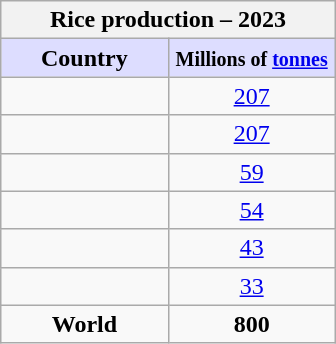<table class="wikitable" style="float:right; clear:right; width:14em; text-align:center; margin-right:1em;">
<tr>
<th colspan=2>Rice production – 2023</th>
</tr>
<tr>
<th style="background:#ddf; width:50%;">Country</th>
<th style="background:#ddf; width:50%;"><small> Millions of <a href='#'>tonnes</a> </small></th>
</tr>
<tr>
<td></td>
<td><a href='#'>207</a></td>
</tr>
<tr>
<td></td>
<td><a href='#'>207</a></td>
</tr>
<tr>
<td></td>
<td><a href='#'>59</a></td>
</tr>
<tr>
<td></td>
<td><a href='#'>54</a></td>
</tr>
<tr>
<td></td>
<td><a href='#'>43</a></td>
</tr>
<tr>
<td></td>
<td><a href='#'>33</a></td>
</tr>
<tr>
<td><strong>World</strong></td>
<td><strong>800</strong></td>
</tr>
</table>
